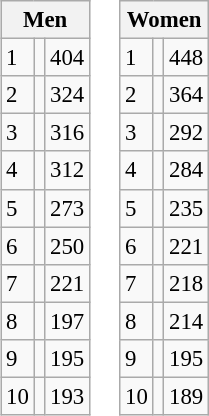<table style="margin:1em auto; vertical-align:top;">
<tr>
<td><br><table class="wikitable" style="font-size: 95%">
<tr>
<th colspan="3">Men</th>
</tr>
<tr>
<td>1</td>
<td></td>
<td>404</td>
</tr>
<tr>
<td>2</td>
<td></td>
<td>324</td>
</tr>
<tr>
<td>3</td>
<td></td>
<td>316</td>
</tr>
<tr>
<td>4</td>
<td></td>
<td>312</td>
</tr>
<tr>
<td>5</td>
<td></td>
<td>273</td>
</tr>
<tr>
<td>6</td>
<td></td>
<td>250</td>
</tr>
<tr>
<td>7</td>
<td></td>
<td>221</td>
</tr>
<tr>
<td>8</td>
<td></td>
<td>197</td>
</tr>
<tr>
<td>9</td>
<td></td>
<td>195</td>
</tr>
<tr>
<td>10</td>
<td></td>
<td>193</td>
</tr>
</table>
</td>
<td><br><table class="wikitable" style="font-size: 95%">
<tr>
<th colspan="3">Women</th>
</tr>
<tr>
<td>1</td>
<td></td>
<td>448</td>
</tr>
<tr>
<td>2</td>
<td></td>
<td>364</td>
</tr>
<tr>
<td>3</td>
<td></td>
<td>292</td>
</tr>
<tr>
<td>4</td>
<td></td>
<td>284</td>
</tr>
<tr>
<td>5</td>
<td></td>
<td>235</td>
</tr>
<tr>
<td>6</td>
<td></td>
<td>221</td>
</tr>
<tr>
<td>7</td>
<td></td>
<td>218</td>
</tr>
<tr>
<td>8</td>
<td></td>
<td>214</td>
</tr>
<tr>
<td>9</td>
<td></td>
<td>195</td>
</tr>
<tr>
<td>10</td>
<td></td>
<td>189</td>
</tr>
</table>
</td>
<td></td>
</tr>
</table>
